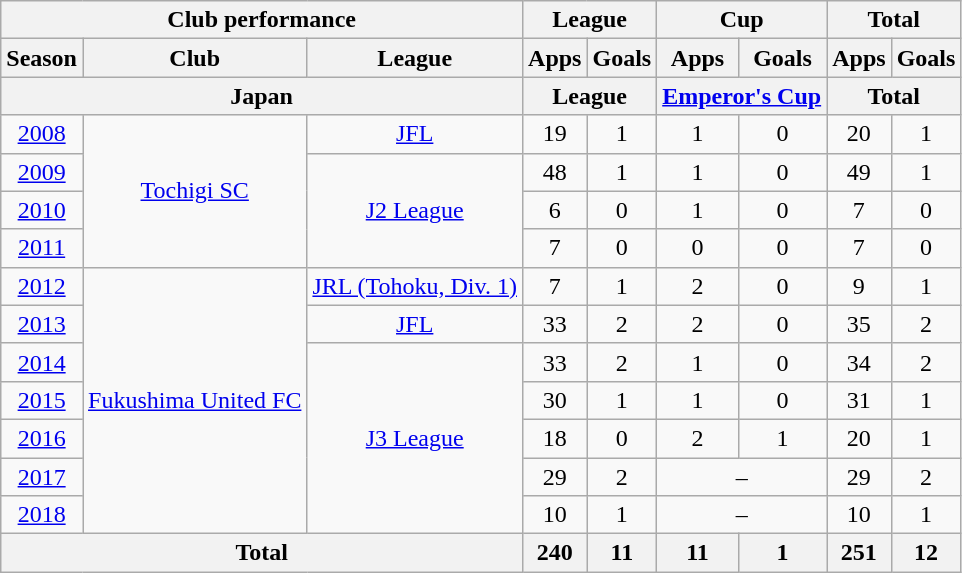<table class="wikitable" style="text-align:center;">
<tr>
<th colspan=3>Club performance</th>
<th colspan=2>League</th>
<th colspan=2>Cup</th>
<th colspan=2>Total</th>
</tr>
<tr>
<th>Season</th>
<th>Club</th>
<th>League</th>
<th>Apps</th>
<th>Goals</th>
<th>Apps</th>
<th>Goals</th>
<th>Apps</th>
<th>Goals</th>
</tr>
<tr>
<th colspan=3>Japan</th>
<th colspan=2>League</th>
<th colspan=2><a href='#'>Emperor's Cup</a></th>
<th colspan=2>Total</th>
</tr>
<tr>
<td><a href='#'>2008</a></td>
<td rowspan="4"><a href='#'>Tochigi SC</a></td>
<td><a href='#'>JFL</a></td>
<td>19</td>
<td>1</td>
<td>1</td>
<td>0</td>
<td>20</td>
<td>1</td>
</tr>
<tr>
<td><a href='#'>2009</a></td>
<td rowspan="3"><a href='#'>J2 League</a></td>
<td>48</td>
<td>1</td>
<td>1</td>
<td>0</td>
<td>49</td>
<td>1</td>
</tr>
<tr>
<td><a href='#'>2010</a></td>
<td>6</td>
<td>0</td>
<td>1</td>
<td>0</td>
<td>7</td>
<td>0</td>
</tr>
<tr>
<td><a href='#'>2011</a></td>
<td>7</td>
<td>0</td>
<td>0</td>
<td>0</td>
<td>7</td>
<td>0</td>
</tr>
<tr>
<td><a href='#'>2012</a></td>
<td rowspan="7"><a href='#'>Fukushima United FC</a></td>
<td><a href='#'>JRL (Tohoku, Div. 1)</a></td>
<td>7</td>
<td>1</td>
<td>2</td>
<td>0</td>
<td>9</td>
<td>1</td>
</tr>
<tr>
<td><a href='#'>2013</a></td>
<td><a href='#'>JFL</a></td>
<td>33</td>
<td>2</td>
<td>2</td>
<td>0</td>
<td>35</td>
<td>2</td>
</tr>
<tr>
<td><a href='#'>2014</a></td>
<td rowspan="5"><a href='#'>J3 League</a></td>
<td>33</td>
<td>2</td>
<td>1</td>
<td>0</td>
<td>34</td>
<td>2</td>
</tr>
<tr>
<td><a href='#'>2015</a></td>
<td>30</td>
<td>1</td>
<td>1</td>
<td>0</td>
<td>31</td>
<td>1</td>
</tr>
<tr>
<td><a href='#'>2016</a></td>
<td>18</td>
<td>0</td>
<td>2</td>
<td>1</td>
<td>20</td>
<td>1</td>
</tr>
<tr>
<td><a href='#'>2017</a></td>
<td>29</td>
<td>2</td>
<td colspan="2">–</td>
<td>29</td>
<td>2</td>
</tr>
<tr>
<td><a href='#'>2018</a></td>
<td>10</td>
<td>1</td>
<td colspan="2">–</td>
<td>10</td>
<td>1</td>
</tr>
<tr>
<th colspan=3>Total</th>
<th>240</th>
<th>11</th>
<th>11</th>
<th>1</th>
<th>251</th>
<th>12</th>
</tr>
</table>
